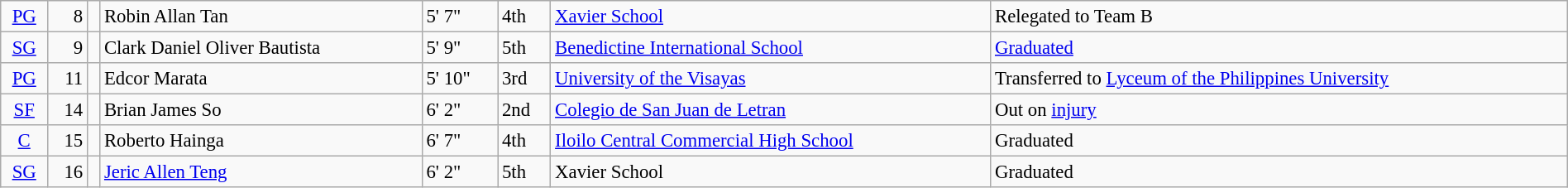<table class=wikitable width=100% style=font-size:95%>
<tr>
<td align=center><a href='#'>PG</a></td>
<td align=right>8</td>
<td></td>
<td>Robin Allan Tan</td>
<td>5' 7"</td>
<td>4th</td>
<td><a href='#'>Xavier School</a></td>
<td>Relegated to Team B</td>
</tr>
<tr>
<td align=center><a href='#'>SG</a></td>
<td align=right>9</td>
<td></td>
<td>Clark Daniel Oliver Bautista</td>
<td>5' 9"</td>
<td>5th</td>
<td><a href='#'>Benedictine International School</a></td>
<td><a href='#'>Graduated</a></td>
</tr>
<tr>
<td align=center><a href='#'>PG</a></td>
<td align=right>11</td>
<td></td>
<td>Edcor Marata</td>
<td>5' 10"</td>
<td>3rd</td>
<td><a href='#'>University of the Visayas</a></td>
<td>Transferred to <a href='#'>Lyceum of the Philippines University</a></td>
</tr>
<tr>
<td align=center><a href='#'>SF</a></td>
<td align=right>14</td>
<td></td>
<td>Brian James So</td>
<td>6' 2"</td>
<td>2nd</td>
<td><a href='#'>Colegio de San Juan de Letran</a></td>
<td>Out on <a href='#'>injury</a></td>
</tr>
<tr>
<td align=center><a href='#'>C</a></td>
<td align=right>15</td>
<td></td>
<td>Roberto Hainga</td>
<td>6' 7"</td>
<td>4th</td>
<td><a href='#'>Iloilo Central Commercial High School</a></td>
<td>Graduated</td>
</tr>
<tr>
<td align=center><a href='#'>SG</a></td>
<td align=right>16</td>
<td></td>
<td><a href='#'>Jeric Allen Teng</a></td>
<td>6' 2"</td>
<td>5th</td>
<td>Xavier School</td>
<td>Graduated</td>
</tr>
</table>
